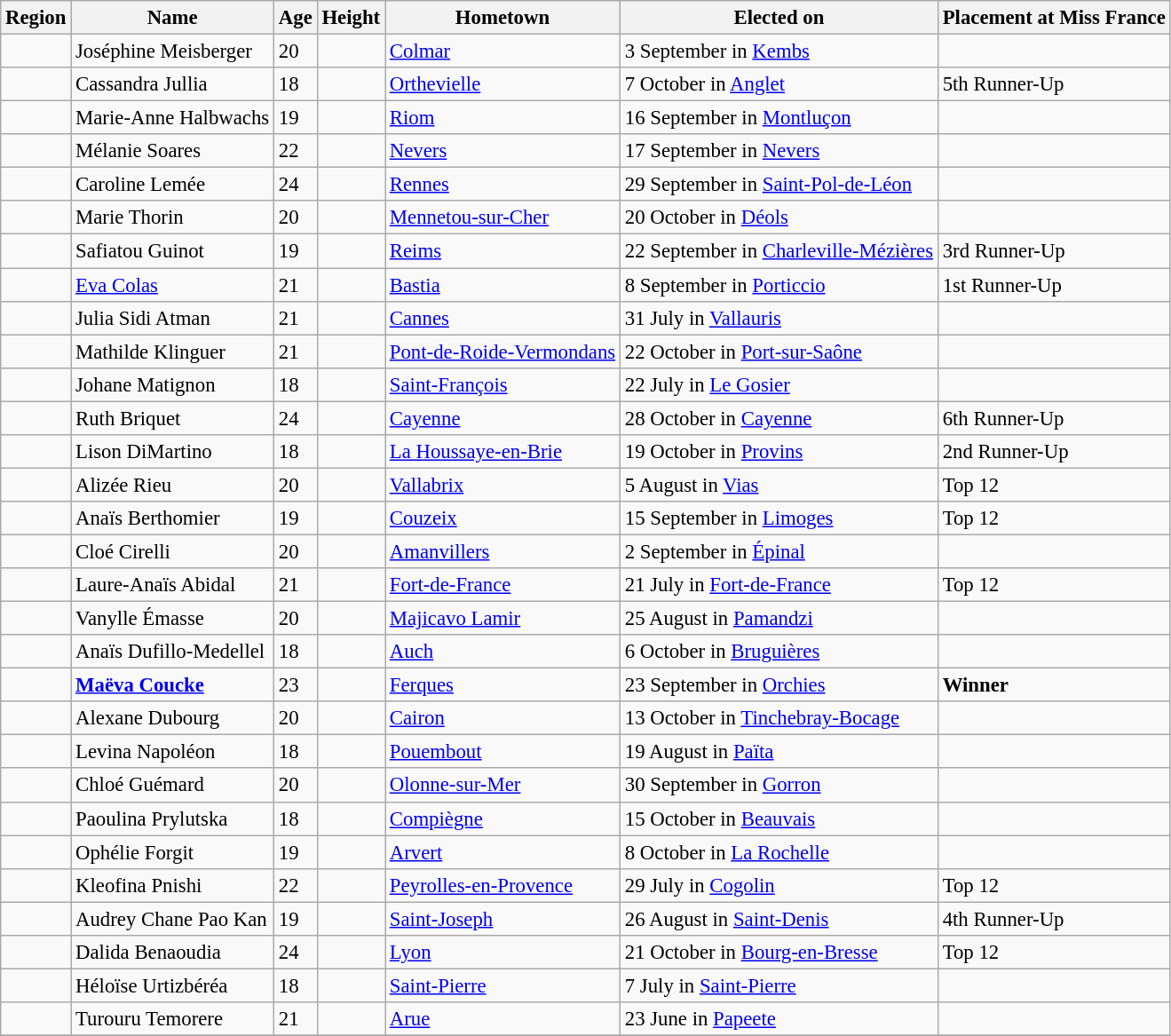<table class="wikitable sortable" style="font-size: 95%;">
<tr>
<th scope="col">Region</th>
<th scope="col">Name</th>
<th scope="col">Age</th>
<th scope="col">Height</th>
<th scope="col">Hometown</th>
<th scope="col">Elected on</th>
<th scope="col">Placement at Miss France</th>
</tr>
<tr>
<td><strong></strong></td>
<td>Joséphine Meisberger</td>
<td>20</td>
<td></td>
<td><a href='#'>Colmar</a></td>
<td>3 September in <a href='#'>Kembs</a></td>
<td></td>
</tr>
<tr>
<td><strong></strong></td>
<td>Cassandra Jullia</td>
<td>18</td>
<td></td>
<td><a href='#'>Orthevielle</a></td>
<td>7 October in <a href='#'>Anglet</a></td>
<td>5th Runner-Up</td>
</tr>
<tr>
<td><strong></strong></td>
<td>Marie-Anne Halbwachs</td>
<td>19</td>
<td></td>
<td><a href='#'>Riom</a></td>
<td>16 September in <a href='#'>Montluçon</a></td>
<td></td>
</tr>
<tr>
<td><strong></strong></td>
<td>Mélanie Soares</td>
<td>22</td>
<td></td>
<td><a href='#'>Nevers</a></td>
<td>17 September in <a href='#'>Nevers</a></td>
<td></td>
</tr>
<tr>
<td><strong></strong></td>
<td>Caroline Lemée</td>
<td>24</td>
<td></td>
<td><a href='#'>Rennes</a></td>
<td>29 September in <a href='#'>Saint-Pol-de-Léon</a></td>
<td></td>
</tr>
<tr>
<td><strong></strong></td>
<td>Marie Thorin</td>
<td>20</td>
<td></td>
<td><a href='#'>Mennetou-sur-Cher</a></td>
<td>20 October in <a href='#'>Déols</a></td>
<td></td>
</tr>
<tr>
<td><strong></strong></td>
<td>Safiatou Guinot</td>
<td>19</td>
<td></td>
<td><a href='#'>Reims</a></td>
<td>22 September in <a href='#'>Charleville-Mézières</a></td>
<td>3rd Runner-Up</td>
</tr>
<tr>
<td><strong></strong></td>
<td><a href='#'>Eva Colas</a></td>
<td>21</td>
<td></td>
<td><a href='#'>Bastia</a></td>
<td>8 September in <a href='#'>Porticcio</a></td>
<td>1st Runner-Up</td>
</tr>
<tr>
<td><strong></strong></td>
<td>Julia Sidi Atman</td>
<td>21</td>
<td></td>
<td><a href='#'>Cannes</a></td>
<td>31 July in <a href='#'>Vallauris</a></td>
<td></td>
</tr>
<tr>
<td><strong></strong></td>
<td>Mathilde Klinguer</td>
<td>21</td>
<td></td>
<td><a href='#'>Pont-de-Roide-Vermondans</a></td>
<td>22 October in <a href='#'>Port-sur-Saône</a></td>
<td></td>
</tr>
<tr>
<td><strong></strong></td>
<td>Johane Matignon</td>
<td>18</td>
<td></td>
<td><a href='#'>Saint-François</a></td>
<td>22 July in <a href='#'>Le Gosier</a></td>
<td></td>
</tr>
<tr>
<td><strong></strong></td>
<td>Ruth Briquet</td>
<td>24</td>
<td></td>
<td><a href='#'>Cayenne</a></td>
<td>28 October in <a href='#'>Cayenne</a></td>
<td>6th Runner-Up</td>
</tr>
<tr>
<td><strong></strong></td>
<td>Lison DiMartino</td>
<td>18</td>
<td></td>
<td><a href='#'>La Houssaye-en-Brie</a></td>
<td>19 October in <a href='#'>Provins</a></td>
<td>2nd Runner-Up</td>
</tr>
<tr>
<td><strong></strong></td>
<td>Alizée Rieu</td>
<td>20</td>
<td></td>
<td><a href='#'>Vallabrix</a></td>
<td>5 August in <a href='#'>Vias</a></td>
<td>Top 12</td>
</tr>
<tr>
<td><strong></strong></td>
<td>Anaïs Berthomier</td>
<td>19</td>
<td></td>
<td><a href='#'>Couzeix</a></td>
<td>15 September in <a href='#'>Limoges</a></td>
<td>Top 12</td>
</tr>
<tr>
<td><strong></strong></td>
<td>Cloé Cirelli</td>
<td>20</td>
<td></td>
<td><a href='#'>Amanvillers</a></td>
<td>2 September in <a href='#'>Épinal</a></td>
<td></td>
</tr>
<tr>
<td><strong></strong></td>
<td>Laure-Anaïs Abidal</td>
<td>21</td>
<td></td>
<td><a href='#'>Fort-de-France</a></td>
<td>21 July in <a href='#'>Fort-de-France</a></td>
<td>Top 12</td>
</tr>
<tr>
<td><strong></strong></td>
<td>Vanylle Émasse</td>
<td>20</td>
<td></td>
<td><a href='#'>Majicavo Lamir</a></td>
<td>25 August in <a href='#'>Pamandzi</a></td>
<td></td>
</tr>
<tr>
<td><strong></strong></td>
<td>Anaïs Dufillo-Medellel</td>
<td>18</td>
<td></td>
<td><a href='#'>Auch</a></td>
<td>6 October in <a href='#'>Bruguières</a></td>
<td></td>
</tr>
<tr>
<td><strong></strong></td>
<td><strong><a href='#'>Maëva Coucke</a></strong></td>
<td>23</td>
<td></td>
<td><a href='#'>Ferques</a></td>
<td>23 September in <a href='#'>Orchies</a></td>
<td><strong>Winner</strong></td>
</tr>
<tr>
<td><strong></strong></td>
<td>Alexane Dubourg</td>
<td>20</td>
<td></td>
<td><a href='#'>Cairon</a></td>
<td>13 October in <a href='#'>Tinchebray-Bocage</a></td>
<td></td>
</tr>
<tr>
<td><strong></strong></td>
<td>Levina Napoléon</td>
<td>18</td>
<td></td>
<td><a href='#'>Pouembout</a></td>
<td>19 August in <a href='#'>Païta</a></td>
<td></td>
</tr>
<tr>
<td><strong></strong></td>
<td>Chloé Guémard</td>
<td>20</td>
<td></td>
<td><a href='#'>Olonne-sur-Mer</a></td>
<td>30 September in <a href='#'>Gorron</a></td>
<td></td>
</tr>
<tr>
<td><strong></strong></td>
<td>Paoulina Prylutska</td>
<td>18</td>
<td></td>
<td><a href='#'>Compiègne</a></td>
<td>15 October in <a href='#'>Beauvais</a></td>
<td></td>
</tr>
<tr>
<td><strong></strong></td>
<td>Ophélie Forgit</td>
<td>19</td>
<td></td>
<td><a href='#'>Arvert</a></td>
<td>8 October in <a href='#'>La Rochelle</a></td>
<td></td>
</tr>
<tr>
<td><strong></strong></td>
<td>Kleofina Pnishi</td>
<td>22</td>
<td></td>
<td><a href='#'>Peyrolles-en-Provence</a></td>
<td>29 July in <a href='#'>Cogolin</a></td>
<td>Top 12</td>
</tr>
<tr>
<td><strong></strong></td>
<td>Audrey Chane Pao Kan</td>
<td>19</td>
<td></td>
<td><a href='#'>Saint-Joseph</a></td>
<td>26 August in <a href='#'>Saint-Denis</a></td>
<td>4th Runner-Up</td>
</tr>
<tr>
<td><strong></strong></td>
<td>Dalida Benaoudia</td>
<td>24</td>
<td></td>
<td><a href='#'>Lyon</a></td>
<td>21 October in <a href='#'>Bourg-en-Bresse</a></td>
<td>Top 12</td>
</tr>
<tr>
<td><strong></strong></td>
<td>Héloïse Urtizbéréa</td>
<td>18</td>
<td></td>
<td><a href='#'>Saint-Pierre</a></td>
<td>7 July in <a href='#'>Saint-Pierre</a></td>
<td></td>
</tr>
<tr>
<td><strong></strong></td>
<td>Turouru Temorere</td>
<td>21</td>
<td></td>
<td><a href='#'>Arue</a></td>
<td>23 June in <a href='#'>Papeete</a></td>
<td></td>
</tr>
<tr>
</tr>
</table>
